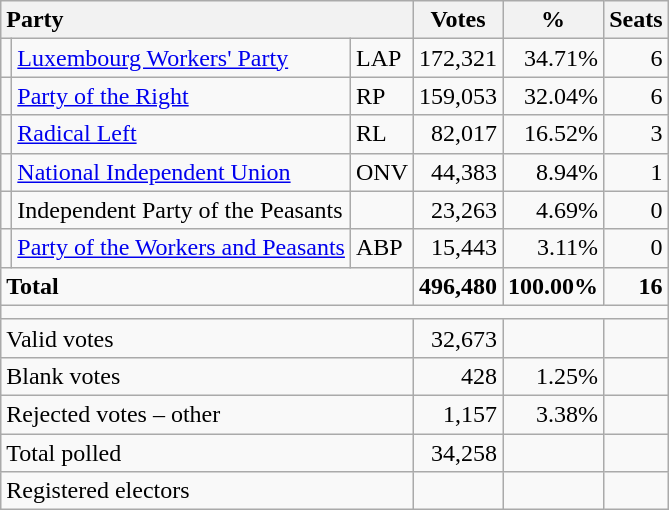<table class="wikitable" border="1" style="text-align:right;">
<tr>
<th style="text-align:left;" valign=bottom colspan=3>Party</th>
<th align=center valign=bottom width="50">Votes</th>
<th align=center valign=bottom width="50">%</th>
<th align=center>Seats</th>
</tr>
<tr>
<td></td>
<td align=left><a href='#'>Luxembourg Workers' Party</a></td>
<td align=left>LAP</td>
<td>172,321</td>
<td>34.71%</td>
<td>6</td>
</tr>
<tr>
<td></td>
<td align=left><a href='#'>Party of the Right</a></td>
<td align=left>RP</td>
<td>159,053</td>
<td>32.04%</td>
<td>6</td>
</tr>
<tr>
<td></td>
<td align=left><a href='#'>Radical Left</a></td>
<td align=left>RL</td>
<td>82,017</td>
<td>16.52%</td>
<td>3</td>
</tr>
<tr>
<td></td>
<td align=left><a href='#'>National Independent Union</a></td>
<td align=left>ONV</td>
<td>44,383</td>
<td>8.94%</td>
<td>1</td>
</tr>
<tr>
<td></td>
<td align=left>Independent Party of the Peasants</td>
<td align=left></td>
<td>23,263</td>
<td>4.69%</td>
<td>0</td>
</tr>
<tr>
<td></td>
<td align=left><a href='#'>Party of the Workers and Peasants</a></td>
<td align=left>ABP</td>
<td>15,443</td>
<td>3.11%</td>
<td>0</td>
</tr>
<tr style="font-weight:bold">
<td align=left colspan=3>Total</td>
<td>496,480</td>
<td>100.00%</td>
<td>16</td>
</tr>
<tr>
<td colspan=6 height="2"></td>
</tr>
<tr>
<td align=left colspan=3>Valid votes</td>
<td>32,673</td>
<td></td>
<td></td>
</tr>
<tr>
<td align=left colspan=3>Blank votes</td>
<td>428</td>
<td>1.25%</td>
<td></td>
</tr>
<tr>
<td align=left colspan=3>Rejected votes – other</td>
<td>1,157</td>
<td>3.38%</td>
<td></td>
</tr>
<tr>
<td align=left colspan=3>Total polled</td>
<td>34,258</td>
<td></td>
<td></td>
</tr>
<tr>
<td align=left colspan=3>Registered electors</td>
<td></td>
<td></td>
<td></td>
</tr>
</table>
